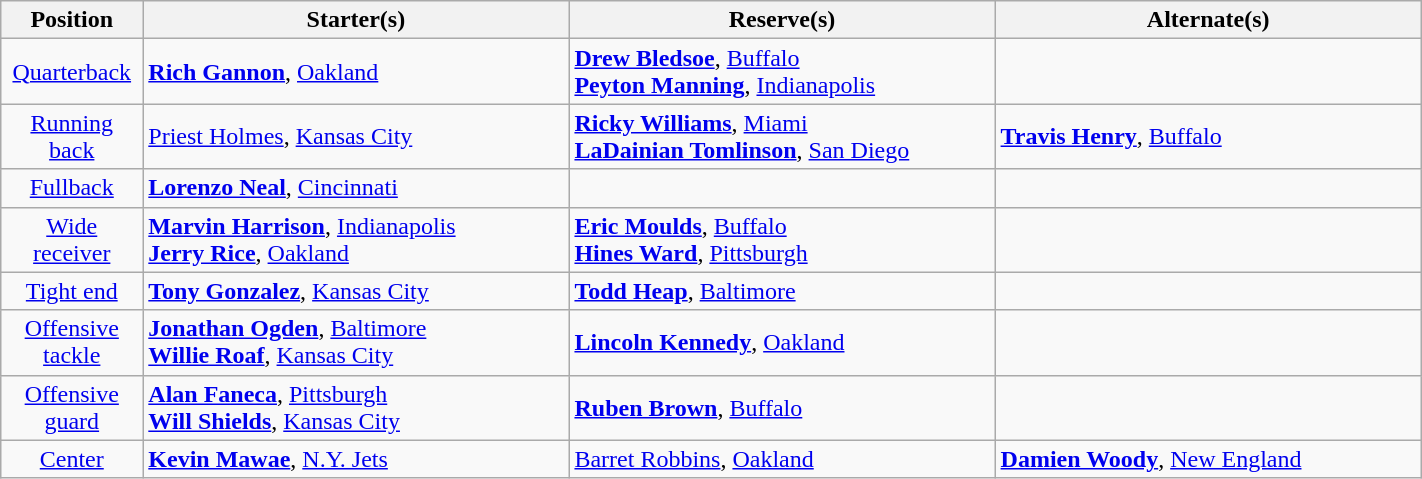<table class="wikitable" style="width:75%;">
<tr>
<th style="width:10%;">Position</th>
<th style="width:30%;">Starter(s)</th>
<th style="width:30%;">Reserve(s)</th>
<th style="width:30%;">Alternate(s)</th>
</tr>
<tr>
<td align=center><a href='#'>Quarterback</a></td>
<td> <strong><a href='#'>Rich Gannon</a></strong>, <a href='#'>Oakland</a></td>
<td> <strong><a href='#'>Drew Bledsoe</a></strong>, <a href='#'>Buffalo</a><br> <strong><a href='#'>Peyton Manning</a></strong>, <a href='#'>Indianapolis</a></td>
<td></td>
</tr>
<tr>
<td align=center><a href='#'>Running back</a></td>
<td> <a href='#'>Priest Holmes</a>, <a href='#'>Kansas City</a></td>
<td> <strong><a href='#'>Ricky Williams</a></strong>, <a href='#'>Miami</a><br> <strong><a href='#'>LaDainian Tomlinson</a></strong>, <a href='#'>San Diego</a></td>
<td> <strong><a href='#'>Travis Henry</a></strong>, <a href='#'>Buffalo</a></td>
</tr>
<tr>
<td align=center><a href='#'>Fullback</a></td>
<td> <strong><a href='#'>Lorenzo Neal</a></strong>, <a href='#'>Cincinnati</a></td>
<td></td>
<td></td>
</tr>
<tr>
<td align=center><a href='#'>Wide receiver</a></td>
<td> <strong><a href='#'>Marvin Harrison</a></strong>, <a href='#'>Indianapolis</a><br> <strong><a href='#'>Jerry Rice</a></strong>, <a href='#'>Oakland</a></td>
<td> <strong><a href='#'>Eric Moulds</a></strong>, <a href='#'>Buffalo</a><br> <strong><a href='#'>Hines Ward</a></strong>, <a href='#'>Pittsburgh</a></td>
<td></td>
</tr>
<tr>
<td align=center><a href='#'>Tight end</a></td>
<td> <strong><a href='#'>Tony Gonzalez</a></strong>, <a href='#'>Kansas City</a></td>
<td> <strong><a href='#'>Todd Heap</a></strong>, <a href='#'>Baltimore</a></td>
<td></td>
</tr>
<tr>
<td align=center><a href='#'>Offensive tackle</a></td>
<td> <strong><a href='#'>Jonathan Ogden</a></strong>, <a href='#'>Baltimore</a><br> <strong><a href='#'>Willie Roaf</a></strong>, <a href='#'>Kansas City</a></td>
<td> <strong><a href='#'>Lincoln Kennedy</a></strong>, <a href='#'>Oakland</a></td>
<td></td>
</tr>
<tr>
<td align=center><a href='#'>Offensive guard</a></td>
<td> <strong><a href='#'>Alan Faneca</a></strong>, <a href='#'>Pittsburgh</a><br> <strong><a href='#'>Will Shields</a></strong>, <a href='#'>Kansas City</a></td>
<td> <strong><a href='#'>Ruben Brown</a></strong>, <a href='#'>Buffalo</a></td>
<td></td>
</tr>
<tr>
<td align=center><a href='#'>Center</a></td>
<td> <strong><a href='#'>Kevin Mawae</a></strong>, <a href='#'>N.Y. Jets</a></td>
<td> <a href='#'>Barret Robbins</a>, <a href='#'>Oakland</a></td>
<td> <strong><a href='#'>Damien Woody</a></strong>, <a href='#'>New England</a></td>
</tr>
</table>
